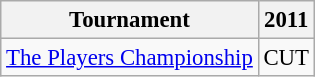<table class="wikitable" style="font-size:95%;text-align:center;">
<tr>
<th>Tournament</th>
<th>2011</th>
</tr>
<tr>
<td align=left><a href='#'>The Players Championship</a></td>
<td>CUT</td>
</tr>
</table>
